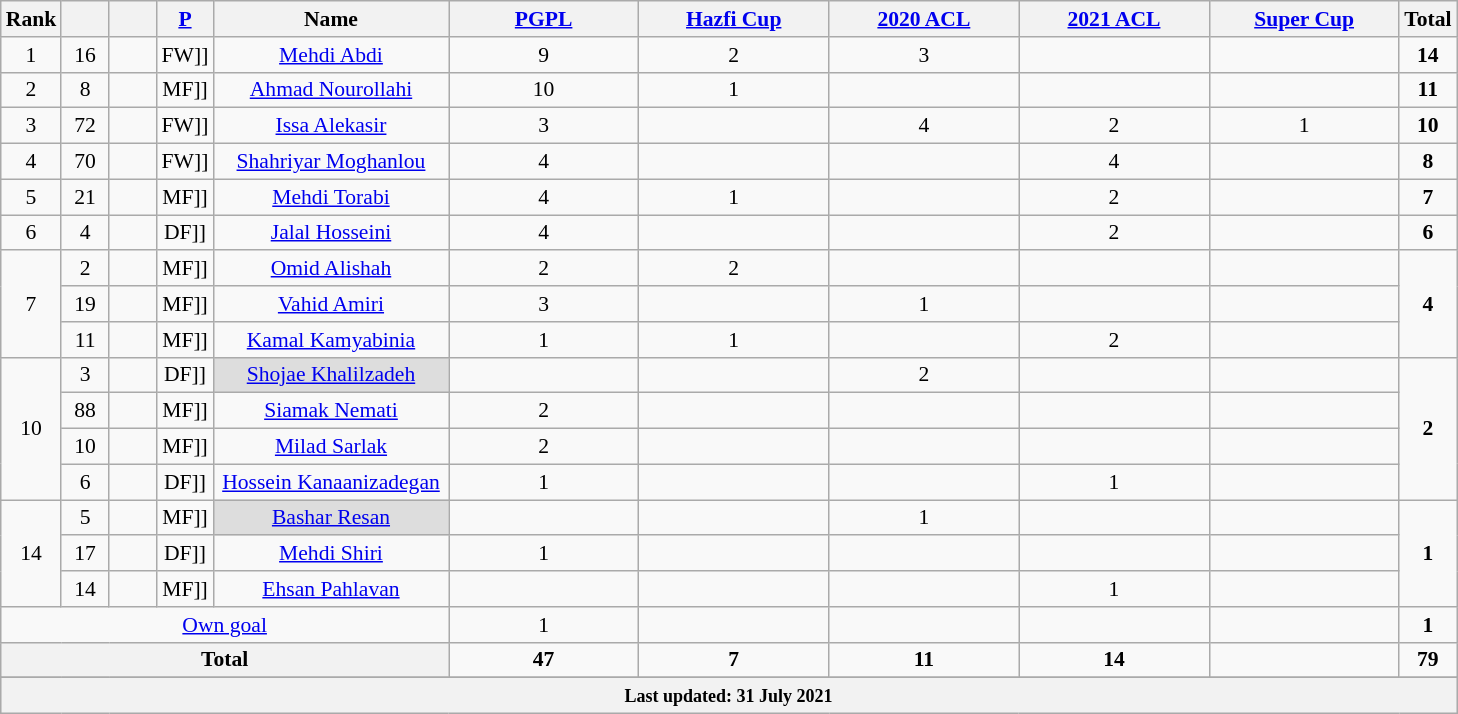<table class="wikitable" style="text-align:center; font-size:90%">
<tr>
<th width=25>Rank</th>
<th width=25></th>
<th width=25></th>
<th width=25><a href='#'>P</a></th>
<th width=150>Name</th>
<th width=120><a href='#'>PGPL</a></th>
<th width=120><a href='#'>Hazfi Cup</a></th>
<th width=120><a href='#'>2020 ACL</a></th>
<th width=120><a href='#'>2021 ACL</a></th>
<th width=120><a href='#'>Super Cup</a></th>
<th>Total</th>
</tr>
<tr>
<td>1</td>
<td>16</td>
<td></td>
<td [[>FW]]</td>
<td><a href='#'>Mehdi Abdi</a></td>
<td>9</td>
<td>2</td>
<td>3</td>
<td></td>
<td></td>
<td><strong>14</strong></td>
</tr>
<tr>
<td>2</td>
<td>8</td>
<td></td>
<td [[>MF]]</td>
<td><a href='#'>Ahmad Nourollahi</a></td>
<td>10</td>
<td>1</td>
<td></td>
<td></td>
<td></td>
<td><strong>11</strong></td>
</tr>
<tr>
<td>3</td>
<td>72</td>
<td></td>
<td [[>FW]]</td>
<td><a href='#'>Issa Alekasir</a></td>
<td>3</td>
<td></td>
<td>4</td>
<td>2</td>
<td>1</td>
<td><strong>10</strong></td>
</tr>
<tr>
<td>4</td>
<td>70</td>
<td></td>
<td [[>FW]]</td>
<td><a href='#'>Shahriyar Moghanlou</a></td>
<td>4</td>
<td></td>
<td></td>
<td>4</td>
<td></td>
<td><strong>8</strong></td>
</tr>
<tr>
<td>5</td>
<td>21</td>
<td></td>
<td [[>MF]]</td>
<td><a href='#'>Mehdi Torabi</a></td>
<td>4</td>
<td>1</td>
<td></td>
<td>2</td>
<td></td>
<td><strong>7</strong></td>
</tr>
<tr>
<td>6</td>
<td>4</td>
<td></td>
<td [[>DF]]</td>
<td><a href='#'>Jalal Hosseini</a></td>
<td>4</td>
<td></td>
<td></td>
<td>2</td>
<td></td>
<td><strong>6</strong></td>
</tr>
<tr>
<td rowspan="3">7</td>
<td>2</td>
<td></td>
<td [[>MF]]</td>
<td><a href='#'>Omid Alishah</a></td>
<td>2</td>
<td>2</td>
<td></td>
<td></td>
<td></td>
<td rowspan="3"><strong>4</strong></td>
</tr>
<tr>
<td>19</td>
<td></td>
<td [[>MF]]</td>
<td><a href='#'>Vahid Amiri</a></td>
<td>3</td>
<td></td>
<td>1</td>
<td></td>
<td></td>
</tr>
<tr>
<td>11</td>
<td></td>
<td [[>MF]]</td>
<td><a href='#'>Kamal Kamyabinia</a></td>
<td>1</td>
<td>1</td>
<td></td>
<td>2</td>
<td></td>
</tr>
<tr>
<td rowspan="4">10</td>
<td>3</td>
<td></td>
<td [[>DF]]</td>
<td style="background:#DDDDDD"><a href='#'>Shojae Khalilzadeh</a></td>
<td></td>
<td></td>
<td>2</td>
<td></td>
<td></td>
<td rowspan="4"><strong>2</strong></td>
</tr>
<tr>
<td>88</td>
<td></td>
<td [[>MF]]</td>
<td><a href='#'>Siamak Nemati</a></td>
<td>2</td>
<td></td>
<td></td>
<td></td>
<td></td>
</tr>
<tr>
<td>10</td>
<td></td>
<td [[>MF]]</td>
<td><a href='#'>Milad Sarlak</a></td>
<td>2</td>
<td></td>
<td></td>
<td></td>
<td></td>
</tr>
<tr>
<td>6</td>
<td></td>
<td [[>DF]]</td>
<td><a href='#'>Hossein Kanaanizadegan</a></td>
<td>1</td>
<td></td>
<td></td>
<td>1</td>
<td></td>
</tr>
<tr>
<td rowspan="3">14</td>
<td>5</td>
<td></td>
<td [[>MF]]</td>
<td style="background:#DDDDDD"><a href='#'>Bashar Resan</a></td>
<td></td>
<td></td>
<td>1</td>
<td></td>
<td></td>
<td rowspan="3"><strong>1</strong></td>
</tr>
<tr>
<td>17</td>
<td></td>
<td [[>DF]]</td>
<td><a href='#'>Mehdi Shiri</a></td>
<td>1</td>
<td></td>
<td></td>
<td></td>
<td></td>
</tr>
<tr>
<td>14</td>
<td></td>
<td [[>MF]]</td>
<td><a href='#'>Ehsan Pahlavan</a></td>
<td></td>
<td></td>
<td></td>
<td>1</td>
<td></td>
</tr>
<tr>
<td colspan=5><a href='#'>Own goal</a></td>
<td>1</td>
<td></td>
<td></td>
<td></td>
<td></td>
<td><strong>1</strong></td>
</tr>
<tr>
<th colspan="5">Total</th>
<td><strong>47</strong></td>
<td><strong>7</strong></td>
<td><strong>11</strong></td>
<td><strong>14</strong></td>
<td></td>
<td><strong>79</strong></td>
</tr>
<tr>
</tr>
<tr align="left" style="background:#DCDCDC">
<th colspan="11"><small>Last updated: 31 July 2021</small></th>
</tr>
</table>
